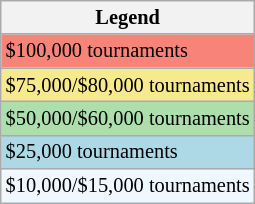<table class=wikitable style="font-size:85%">
<tr>
<th>Legend</th>
</tr>
<tr style="background:#f88379;">
<td>$100,000 tournaments</td>
</tr>
<tr style="background:#f7e98e;">
<td>$75,000/$80,000 tournaments</td>
</tr>
<tr style="background:#addfad;">
<td>$50,000/$60,000 tournaments</td>
</tr>
<tr style="background:lightblue;">
<td>$25,000 tournaments</td>
</tr>
<tr style="background:#f0f8ff;">
<td>$10,000/$15,000 tournaments</td>
</tr>
</table>
